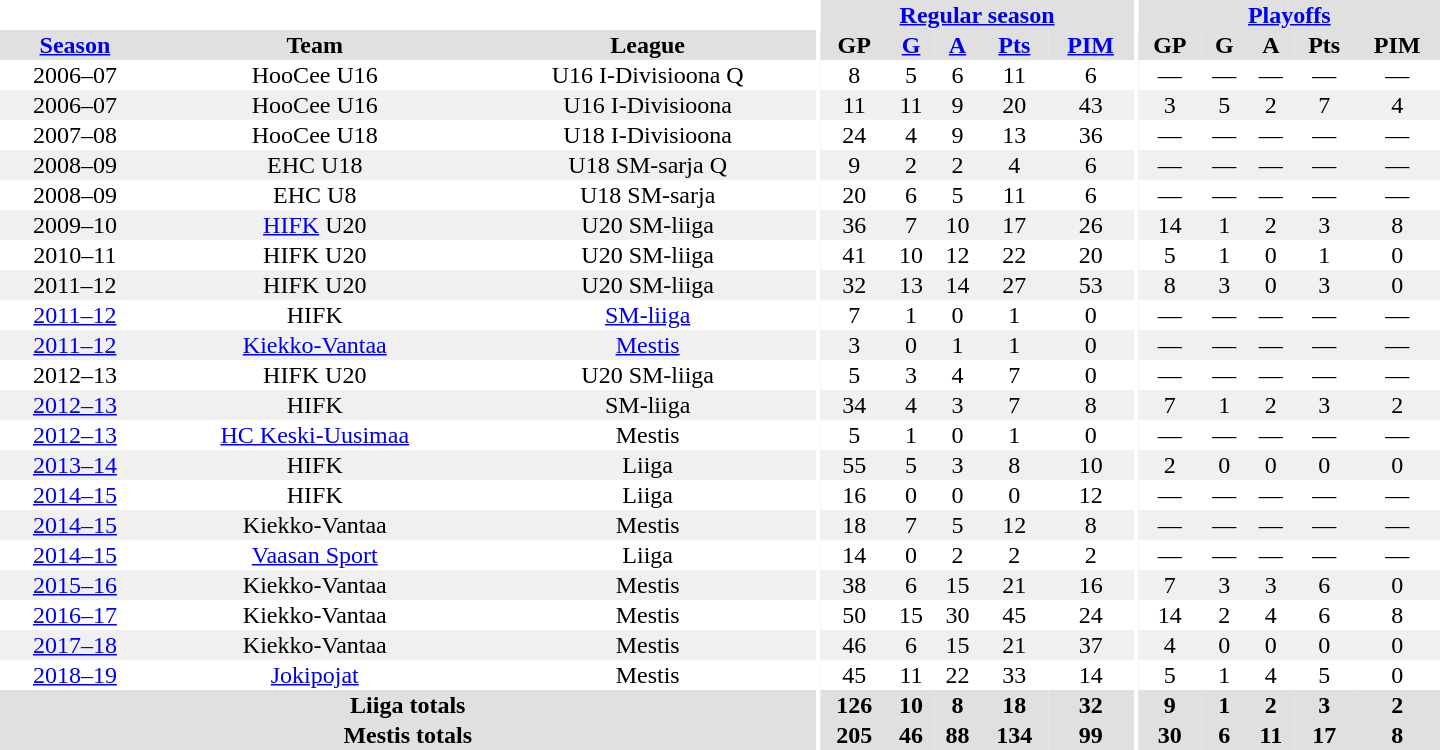<table border="0" cellpadding="1" cellspacing="0" style="text-align:center; width:60em">
<tr bgcolor="#e0e0e0">
<th colspan="3" bgcolor="#ffffff"></th>
<th rowspan="99" bgcolor="#ffffff"></th>
<th colspan="5"><a href='#'>Regular season</a></th>
<th rowspan="99" bgcolor="#ffffff"></th>
<th colspan="5"><a href='#'>Playoffs</a></th>
</tr>
<tr bgcolor="#e0e0e0">
<th><a href='#'>Season</a></th>
<th>Team</th>
<th>League</th>
<th>GP</th>
<th><a href='#'>G</a></th>
<th><a href='#'>A</a></th>
<th><a href='#'>Pts</a></th>
<th><a href='#'>PIM</a></th>
<th>GP</th>
<th>G</th>
<th>A</th>
<th>Pts</th>
<th>PIM</th>
</tr>
<tr>
<td>2006–07</td>
<td>HooCee U16</td>
<td>U16 I-Divisioona Q</td>
<td>8</td>
<td>5</td>
<td>6</td>
<td>11</td>
<td>6</td>
<td>—</td>
<td>—</td>
<td>—</td>
<td>—</td>
<td>—</td>
</tr>
<tr bgcolor="#f0f0f0">
<td>2006–07</td>
<td>HooCee U16</td>
<td>U16 I-Divisioona</td>
<td>11</td>
<td>11</td>
<td>9</td>
<td>20</td>
<td>43</td>
<td>3</td>
<td>5</td>
<td>2</td>
<td>7</td>
<td>4</td>
</tr>
<tr>
<td>2007–08</td>
<td>HooCee U18</td>
<td>U18 I-Divisioona</td>
<td>24</td>
<td>4</td>
<td>9</td>
<td>13</td>
<td>36</td>
<td>—</td>
<td>—</td>
<td>—</td>
<td>—</td>
<td>—</td>
</tr>
<tr bgcolor="#f0f0f0">
<td>2008–09</td>
<td>EHC U18</td>
<td>U18 SM-sarja Q</td>
<td>9</td>
<td>2</td>
<td>2</td>
<td>4</td>
<td>6</td>
<td>—</td>
<td>—</td>
<td>—</td>
<td>—</td>
<td>—</td>
</tr>
<tr>
<td>2008–09</td>
<td>EHC U8</td>
<td>U18 SM-sarja</td>
<td>20</td>
<td>6</td>
<td>5</td>
<td>11</td>
<td>6</td>
<td>—</td>
<td>—</td>
<td>—</td>
<td>—</td>
<td>—</td>
</tr>
<tr bgcolor="#f0f0f0">
<td>2009–10</td>
<td><a href='#'>HIFK</a> U20</td>
<td>U20 SM-liiga</td>
<td>36</td>
<td>7</td>
<td>10</td>
<td>17</td>
<td>26</td>
<td>14</td>
<td>1</td>
<td>2</td>
<td>3</td>
<td>8</td>
</tr>
<tr>
<td>2010–11</td>
<td>HIFK U20</td>
<td>U20 SM-liiga</td>
<td>41</td>
<td>10</td>
<td>12</td>
<td>22</td>
<td>20</td>
<td>5</td>
<td>1</td>
<td>0</td>
<td>1</td>
<td>0</td>
</tr>
<tr bgcolor="#f0f0f0">
<td>2011–12</td>
<td>HIFK U20</td>
<td>U20 SM-liiga</td>
<td>32</td>
<td>13</td>
<td>14</td>
<td>27</td>
<td>53</td>
<td>8</td>
<td>3</td>
<td>0</td>
<td>3</td>
<td>0</td>
</tr>
<tr>
<td><a href='#'>2011–12</a></td>
<td>HIFK</td>
<td><a href='#'>SM-liiga</a></td>
<td>7</td>
<td>1</td>
<td>0</td>
<td>1</td>
<td>0</td>
<td>—</td>
<td>—</td>
<td>—</td>
<td>—</td>
<td>—</td>
</tr>
<tr bgcolor="#f0f0f0">
<td><a href='#'>2011–12</a></td>
<td><a href='#'>Kiekko-Vantaa</a></td>
<td><a href='#'>Mestis</a></td>
<td>3</td>
<td>0</td>
<td>1</td>
<td>1</td>
<td>0</td>
<td>—</td>
<td>—</td>
<td>—</td>
<td>—</td>
<td>—</td>
</tr>
<tr>
<td>2012–13</td>
<td>HIFK U20</td>
<td>U20 SM-liiga</td>
<td>5</td>
<td>3</td>
<td>4</td>
<td>7</td>
<td>0</td>
<td>—</td>
<td>—</td>
<td>—</td>
<td>—</td>
<td>—</td>
</tr>
<tr bgcolor="#f0f0f0">
<td><a href='#'>2012–13</a></td>
<td>HIFK</td>
<td>SM-liiga</td>
<td>34</td>
<td>4</td>
<td>3</td>
<td>7</td>
<td>8</td>
<td>7</td>
<td>1</td>
<td>2</td>
<td>3</td>
<td>2</td>
</tr>
<tr>
<td><a href='#'>2012–13</a></td>
<td><a href='#'>HC Keski-Uusimaa</a></td>
<td>Mestis</td>
<td>5</td>
<td>1</td>
<td>0</td>
<td>1</td>
<td>0</td>
<td>—</td>
<td>—</td>
<td>—</td>
<td>—</td>
<td>—</td>
</tr>
<tr bgcolor="#f0f0f0">
<td><a href='#'>2013–14</a></td>
<td>HIFK</td>
<td>Liiga</td>
<td>55</td>
<td>5</td>
<td>3</td>
<td>8</td>
<td>10</td>
<td>2</td>
<td>0</td>
<td>0</td>
<td>0</td>
<td>0</td>
</tr>
<tr>
<td><a href='#'>2014–15</a></td>
<td>HIFK</td>
<td>Liiga</td>
<td>16</td>
<td>0</td>
<td>0</td>
<td>0</td>
<td>12</td>
<td>—</td>
<td>—</td>
<td>—</td>
<td>—</td>
<td>—</td>
</tr>
<tr bgcolor="#f0f0f0">
<td><a href='#'>2014–15</a></td>
<td>Kiekko-Vantaa</td>
<td>Mestis</td>
<td>18</td>
<td>7</td>
<td>5</td>
<td>12</td>
<td>8</td>
<td>—</td>
<td>—</td>
<td>—</td>
<td>—</td>
<td>—</td>
</tr>
<tr>
<td><a href='#'>2014–15</a></td>
<td><a href='#'>Vaasan Sport</a></td>
<td>Liiga</td>
<td>14</td>
<td>0</td>
<td>2</td>
<td>2</td>
<td>2</td>
<td>—</td>
<td>—</td>
<td>—</td>
<td>—</td>
<td>—</td>
</tr>
<tr bgcolor="#f0f0f0">
<td><a href='#'>2015–16</a></td>
<td>Kiekko-Vantaa</td>
<td>Mestis</td>
<td>38</td>
<td>6</td>
<td>15</td>
<td>21</td>
<td>16</td>
<td>7</td>
<td>3</td>
<td>3</td>
<td>6</td>
<td>0</td>
</tr>
<tr>
<td><a href='#'>2016–17</a></td>
<td>Kiekko-Vantaa</td>
<td>Mestis</td>
<td>50</td>
<td>15</td>
<td>30</td>
<td>45</td>
<td>24</td>
<td>14</td>
<td>2</td>
<td>4</td>
<td>6</td>
<td>8</td>
</tr>
<tr bgcolor="#f0f0f0">
<td><a href='#'>2017–18</a></td>
<td>Kiekko-Vantaa</td>
<td>Mestis</td>
<td>46</td>
<td>6</td>
<td>15</td>
<td>21</td>
<td>37</td>
<td>4</td>
<td>0</td>
<td>0</td>
<td>0</td>
<td>0</td>
</tr>
<tr>
<td><a href='#'>2018–19</a></td>
<td><a href='#'>Jokipojat</a></td>
<td>Mestis</td>
<td>45</td>
<td>11</td>
<td>22</td>
<td>33</td>
<td>14</td>
<td>5</td>
<td>1</td>
<td>4</td>
<td>5</td>
<td>0</td>
</tr>
<tr>
</tr>
<tr ALIGN="center" bgcolor="#e0e0e0">
<th colspan="3">Liiga totals</th>
<th ALIGN="center">126</th>
<th ALIGN="center">10</th>
<th ALIGN="center">8</th>
<th ALIGN="center">18</th>
<th ALIGN="center">32</th>
<th ALIGN="center">9</th>
<th ALIGN="center">1</th>
<th ALIGN="center">2</th>
<th ALIGN="center">3</th>
<th ALIGN="center">2</th>
</tr>
<tr>
</tr>
<tr ALIGN="center" bgcolor="#e0e0e0">
<th colspan="3">Mestis totals</th>
<th ALIGN="center">205</th>
<th ALIGN="center">46</th>
<th ALIGN="center">88</th>
<th ALIGN="center">134</th>
<th ALIGN="center">99</th>
<th ALIGN="center">30</th>
<th ALIGN="center">6</th>
<th ALIGN="center">11</th>
<th ALIGN="center">17</th>
<th ALIGN="center">8</th>
</tr>
</table>
